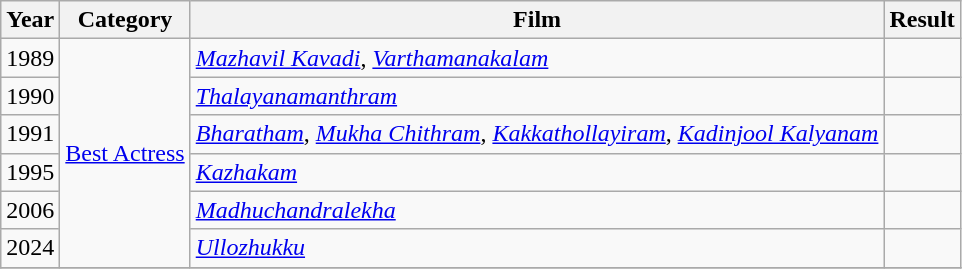<table class="wikitable">
<tr>
<th>Year</th>
<th>Category</th>
<th>Film</th>
<th>Result</th>
</tr>
<tr>
<td>1989</td>
<td rowspan=6><a href='#'>Best Actress</a></td>
<td><em><a href='#'>Mazhavil Kavadi</a></em>, <em><a href='#'>Varthamanakalam</a></em></td>
<td></td>
</tr>
<tr>
<td>1990</td>
<td><em><a href='#'>Thalayanamanthram</a></em></td>
<td></td>
</tr>
<tr>
<td>1991</td>
<td><em><a href='#'>Bharatham</a></em>, <em><a href='#'>Mukha Chithram</a></em>, <em><a href='#'>Kakkathollayiram</a></em>, <em><a href='#'>Kadinjool Kalyanam</a></em></td>
<td></td>
</tr>
<tr>
<td>1995</td>
<td><em><a href='#'>Kazhakam</a></em></td>
<td></td>
</tr>
<tr>
<td>2006</td>
<td><em><a href='#'>Madhuchandralekha</a></em></td>
<td></td>
</tr>
<tr>
<td>2024</td>
<td><em><a href='#'>Ullozhukku</a></em></td>
<td></td>
</tr>
<tr>
</tr>
</table>
